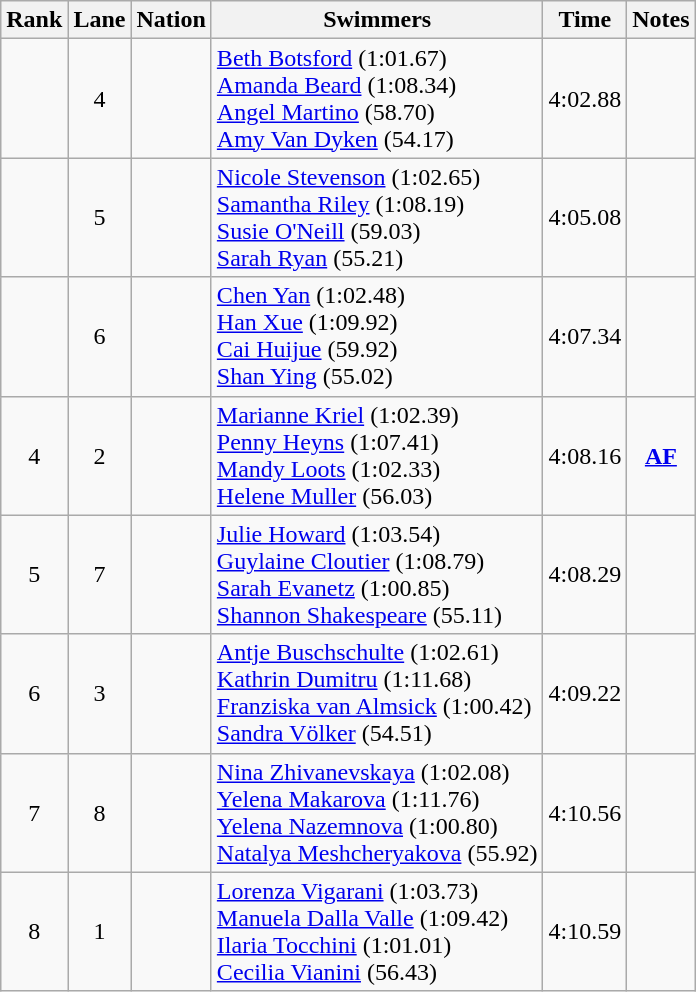<table class="wikitable sortable" style="text-align:center">
<tr>
<th>Rank</th>
<th>Lane</th>
<th>Nation</th>
<th>Swimmers</th>
<th>Time</th>
<th>Notes</th>
</tr>
<tr>
<td></td>
<td>4</td>
<td align=left></td>
<td align=left><a href='#'>Beth Botsford</a> (1:01.67)<br><a href='#'>Amanda Beard</a> (1:08.34)<br><a href='#'>Angel Martino</a> (58.70)<br><a href='#'>Amy Van Dyken</a> (54.17)</td>
<td>4:02.88</td>
<td></td>
</tr>
<tr>
<td></td>
<td>5</td>
<td align=left></td>
<td align=left><a href='#'>Nicole Stevenson</a> (1:02.65)<br><a href='#'>Samantha Riley</a> (1:08.19)<br><a href='#'>Susie O'Neill</a> (59.03)<br><a href='#'>Sarah Ryan</a> (55.21)</td>
<td>4:05.08</td>
<td></td>
</tr>
<tr>
<td></td>
<td>6</td>
<td align=left></td>
<td align=left><a href='#'>Chen Yan</a> (1:02.48)<br><a href='#'>Han Xue</a> (1:09.92)<br><a href='#'>Cai Huijue</a> (59.92)<br><a href='#'>Shan Ying</a> (55.02)</td>
<td>4:07.34</td>
<td></td>
</tr>
<tr>
<td>4</td>
<td>2</td>
<td align=left></td>
<td align=left><a href='#'>Marianne Kriel</a> (1:02.39)<br><a href='#'>Penny Heyns</a> (1:07.41)<br><a href='#'>Mandy Loots</a> (1:02.33)<br><a href='#'>Helene Muller</a> (56.03)</td>
<td>4:08.16</td>
<td><strong><a href='#'>AF</a></strong></td>
</tr>
<tr>
<td>5</td>
<td>7</td>
<td align=left></td>
<td align=left><a href='#'>Julie Howard</a> (1:03.54)<br><a href='#'>Guylaine Cloutier</a> (1:08.79)<br><a href='#'>Sarah Evanetz</a> (1:00.85)<br><a href='#'>Shannon Shakespeare</a> (55.11)</td>
<td>4:08.29</td>
<td></td>
</tr>
<tr>
<td>6</td>
<td>3</td>
<td align=left></td>
<td align=left><a href='#'>Antje Buschschulte</a> (1:02.61)<br><a href='#'>Kathrin Dumitru</a> (1:11.68)<br><a href='#'>Franziska van Almsick</a> (1:00.42)<br><a href='#'>Sandra Völker</a> (54.51)</td>
<td>4:09.22</td>
<td></td>
</tr>
<tr>
<td>7</td>
<td>8</td>
<td align=left></td>
<td align=left><a href='#'>Nina Zhivanevskaya</a> (1:02.08)<br><a href='#'>Yelena Makarova</a> (1:11.76)<br><a href='#'>Yelena Nazemnova</a> (1:00.80)<br><a href='#'>Natalya Meshcheryakova</a> (55.92)</td>
<td>4:10.56</td>
<td></td>
</tr>
<tr>
<td>8</td>
<td>1</td>
<td align=left></td>
<td align=left><a href='#'>Lorenza Vigarani</a> (1:03.73)<br><a href='#'>Manuela Dalla Valle</a> (1:09.42)<br><a href='#'>Ilaria Tocchini</a> (1:01.01)<br><a href='#'>Cecilia Vianini</a> (56.43)</td>
<td>4:10.59</td>
<td></td>
</tr>
</table>
